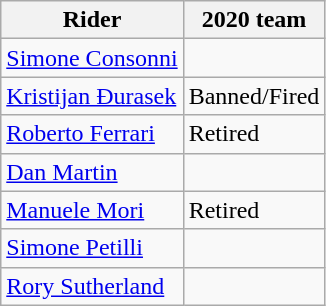<table class="wikitable">
<tr>
<th>Rider</th>
<th>2020 team</th>
</tr>
<tr>
<td><a href='#'>Simone Consonni</a></td>
<td></td>
</tr>
<tr>
<td><a href='#'>Kristijan Đurasek</a></td>
<td>Banned/Fired</td>
</tr>
<tr>
<td><a href='#'>Roberto Ferrari</a></td>
<td>Retired</td>
</tr>
<tr>
<td><a href='#'>Dan Martin</a></td>
<td></td>
</tr>
<tr>
<td><a href='#'>Manuele Mori</a></td>
<td>Retired</td>
</tr>
<tr>
<td><a href='#'>Simone Petilli</a></td>
<td></td>
</tr>
<tr>
<td><a href='#'>Rory Sutherland</a></td>
<td></td>
</tr>
</table>
